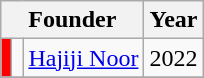<table class="wikitable" style="text-align: center;">
<tr>
<th colspan="3">Founder</th>
<th>Year</th>
</tr>
<tr>
<td rowspan="1" style="background-color:red"></td>
<td></td>
<td><a href='#'>Hajiji Noor</a></td>
<td>2022 <br> </td>
</tr>
<tr>
</tr>
</table>
